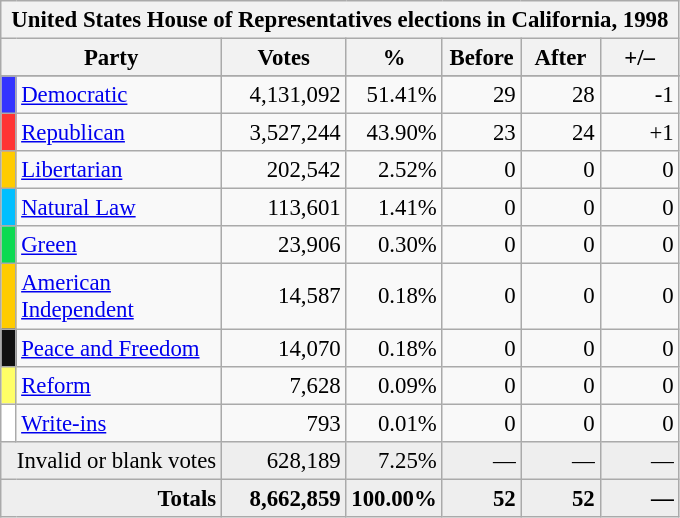<table class="wikitable" style="font-size: 95%;">
<tr>
<th colspan="7">United States House of Representatives elections in California, 1998</th>
</tr>
<tr>
<th colspan=2 style="width: 5em">Party</th>
<th style="width: 5em">Votes</th>
<th style="width: 3em">%</th>
<th style="width: 3em">Before</th>
<th style="width: 3em">After</th>
<th style="width: 3em">+/–</th>
</tr>
<tr>
</tr>
<tr>
<th style="background-color:#3333FF; width: 3px"></th>
<td style="width: 130px"><a href='#'>Democratic</a></td>
<td align="right">4,131,092</td>
<td align="right">51.41%</td>
<td align="right">29</td>
<td align="right">28</td>
<td align="right">-1</td>
</tr>
<tr>
<th style="background-color:#FF3333; width: 3px"></th>
<td style="width: 130px"><a href='#'>Republican</a></td>
<td align="right">3,527,244</td>
<td align="right">43.90%</td>
<td align="right">23</td>
<td align="right">24</td>
<td align="right">+1</td>
</tr>
<tr>
<th style="background-color:#FFCC00; width: 3px"></th>
<td style="width: 130px"><a href='#'>Libertarian</a></td>
<td align="right">202,542</td>
<td align="right">2.52%</td>
<td align="right">0</td>
<td align="right">0</td>
<td align="right">0</td>
</tr>
<tr>
<th style="background-color:#00BFFF; width: 3px"></th>
<td style="width: 130px"><a href='#'>Natural Law</a></td>
<td align="right">113,601</td>
<td align="right">1.41%</td>
<td align="right">0</td>
<td align="right">0</td>
<td align="right">0</td>
</tr>
<tr>
<th style="background-color:#0BDA51; width: 3px"></th>
<td style="width: 130px"><a href='#'>Green</a></td>
<td align="right">23,906</td>
<td align="right">0.30%</td>
<td align="right">0</td>
<td align="right">0</td>
<td align="right">0</td>
</tr>
<tr>
<th style="background-color:#FFCC00; width: 3px"></th>
<td style="width: 130px"><a href='#'>American Independent</a></td>
<td align="right">14,587</td>
<td align="right">0.18%</td>
<td align="right">0</td>
<td align="right">0</td>
<td align="right">0</td>
</tr>
<tr>
<th style="background-color:#111111; width: 3px"></th>
<td style="width: 130px"><a href='#'>Peace and Freedom</a></td>
<td align="right">14,070</td>
<td align="right">0.18%</td>
<td align="right">0</td>
<td align="right">0</td>
<td align="right">0</td>
</tr>
<tr>
<th style="background-color:#FFFF66; width: 3px"></th>
<td style="width: 130px"><a href='#'>Reform</a></td>
<td align="right">7,628</td>
<td align="right">0.09%</td>
<td align="right">0</td>
<td align="right">0</td>
<td align="right">0</td>
</tr>
<tr>
<th style="background-color:#FFFFFF; width: 3px"></th>
<td style="width: 130px"><a href='#'>Write-ins</a></td>
<td align="right">793</td>
<td align="right">0.01%</td>
<td align="right">0</td>
<td align="right">0</td>
<td align="right">0</td>
</tr>
<tr bgcolor="#EEEEEE">
<td colspan="2" align="right">Invalid or blank votes</td>
<td align="right">628,189</td>
<td align="right">7.25%</td>
<td align="right">—</td>
<td align="right">—</td>
<td align="right">—</td>
</tr>
<tr bgcolor="#EEEEEE">
<td colspan="2" align="right"><strong>Totals</strong></td>
<td align="right"><strong>8,662,859</strong></td>
<td align="right"><strong>100.00%</strong></td>
<td align="right"><strong>52</strong></td>
<td align="right"><strong>52</strong></td>
<td align="right"><strong>—</strong></td>
</tr>
</table>
